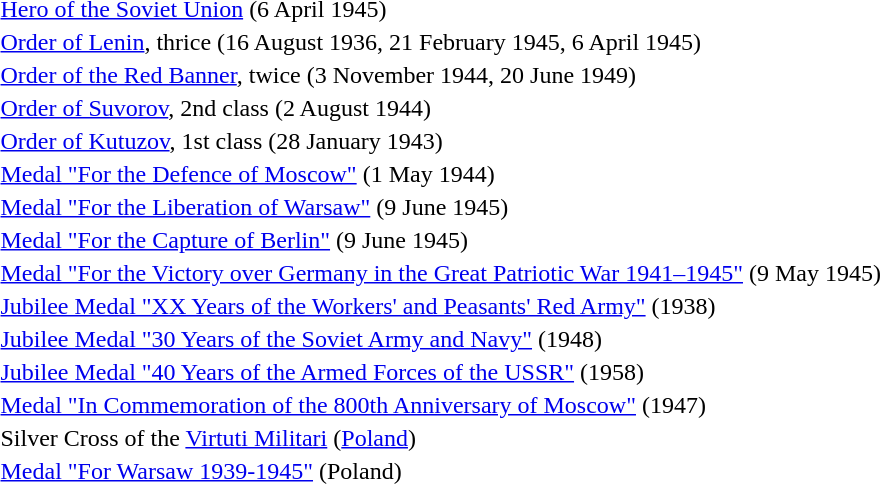<table>
<tr>
<td></td>
<td><a href='#'>Hero of the Soviet Union</a> (6 April 1945)</td>
</tr>
<tr>
<td></td>
<td><a href='#'>Order of Lenin</a>, thrice (16 August 1936, 21 February 1945, 6 April 1945)</td>
</tr>
<tr>
<td></td>
<td><a href='#'>Order of the Red Banner</a>, twice (3 November 1944, 20 June 1949)</td>
</tr>
<tr>
<td></td>
<td><a href='#'>Order of Suvorov</a>, 2nd class (2 August 1944)</td>
</tr>
<tr>
<td></td>
<td><a href='#'>Order of Kutuzov</a>, 1st class (28 January 1943)</td>
</tr>
<tr>
<td></td>
<td><a href='#'>Medal "For the Defence of Moscow"</a> (1 May 1944)</td>
</tr>
<tr>
<td></td>
<td><a href='#'>Medal "For the Liberation of Warsaw"</a> (9 June 1945)</td>
</tr>
<tr>
<td></td>
<td><a href='#'>Medal "For the Capture of Berlin"</a> (9 June 1945)</td>
</tr>
<tr>
<td></td>
<td><a href='#'>Medal "For the Victory over Germany in the Great Patriotic War 1941–1945"</a> (9 May 1945)</td>
</tr>
<tr>
<td></td>
<td><a href='#'>Jubilee Medal "XX Years of the Workers' and Peasants' Red Army"</a> (1938)</td>
</tr>
<tr>
<td></td>
<td><a href='#'>Jubilee Medal "30 Years of the Soviet Army and Navy"</a> (1948)</td>
</tr>
<tr>
<td></td>
<td><a href='#'>Jubilee Medal "40 Years of the Armed Forces of the USSR"</a> (1958)</td>
</tr>
<tr>
<td></td>
<td><a href='#'>Medal "In Commemoration of the 800th Anniversary of Moscow"</a> (1947)</td>
</tr>
<tr>
<td></td>
<td>Silver Cross of the <a href='#'>Virtuti Militari</a> (<a href='#'>Poland</a>)</td>
</tr>
<tr>
<td></td>
<td><a href='#'>Medal "For Warsaw 1939-1945"</a> (Poland)</td>
</tr>
<tr>
</tr>
</table>
